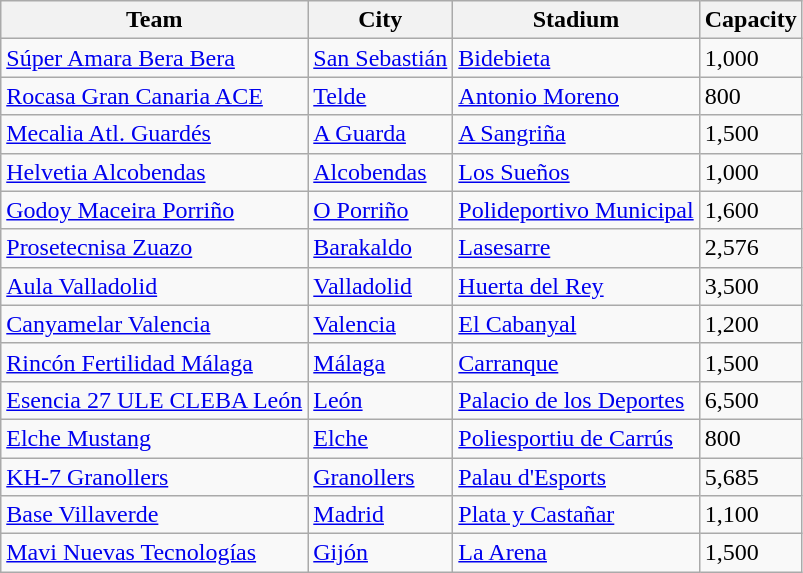<table class="wikitable sortable">
<tr>
<th>Team</th>
<th>City</th>
<th>Stadium</th>
<th>Capacity</th>
</tr>
<tr>
<td><a href='#'>Súper Amara Bera Bera</a></td>
<td><a href='#'>San Sebastián</a></td>
<td><a href='#'>Bidebieta</a></td>
<td>1,000</td>
</tr>
<tr>
<td><a href='#'>Rocasa Gran Canaria ACE</a></td>
<td><a href='#'>Telde</a></td>
<td><a href='#'>Antonio Moreno</a></td>
<td>800</td>
</tr>
<tr>
<td><a href='#'>Mecalia Atl. Guardés</a></td>
<td><a href='#'>A Guarda</a></td>
<td><a href='#'>A Sangriña</a></td>
<td>1,500</td>
</tr>
<tr>
<td><a href='#'>Helvetia Alcobendas</a></td>
<td><a href='#'>Alcobendas</a></td>
<td><a href='#'>Los Sueños</a></td>
<td>1,000</td>
</tr>
<tr>
<td><a href='#'>Godoy Maceira Porriño</a></td>
<td><a href='#'>O Porriño</a></td>
<td><a href='#'>Polideportivo Municipal</a></td>
<td>1,600</td>
</tr>
<tr>
<td><a href='#'>Prosetecnisa Zuazo</a></td>
<td><a href='#'>Barakaldo</a></td>
<td><a href='#'>Lasesarre</a></td>
<td>2,576</td>
</tr>
<tr>
<td><a href='#'>Aula Valladolid</a></td>
<td><a href='#'>Valladolid</a></td>
<td><a href='#'>Huerta del Rey</a></td>
<td>3,500</td>
</tr>
<tr>
<td><a href='#'>Canyamelar Valencia</a></td>
<td><a href='#'>Valencia</a></td>
<td><a href='#'>El Cabanyal</a></td>
<td>1,200</td>
</tr>
<tr>
<td><a href='#'>Rincón Fertilidad Málaga</a></td>
<td><a href='#'>Málaga</a></td>
<td><a href='#'>Carranque</a></td>
<td>1,500</td>
</tr>
<tr>
<td><a href='#'>Esencia 27 ULE CLEBA León</a></td>
<td><a href='#'>León</a></td>
<td><a href='#'>Palacio de los Deportes</a></td>
<td>6,500</td>
</tr>
<tr>
<td><a href='#'>Elche Mustang</a></td>
<td><a href='#'>Elche</a></td>
<td><a href='#'>Poliesportiu de Carrús</a></td>
<td>800</td>
</tr>
<tr>
<td><a href='#'>KH-7 Granollers</a></td>
<td><a href='#'>Granollers</a></td>
<td><a href='#'>Palau d'Esports</a></td>
<td>5,685</td>
</tr>
<tr>
<td><a href='#'>Base Villaverde</a></td>
<td><a href='#'>Madrid</a></td>
<td><a href='#'>Plata y Castañar</a></td>
<td>1,100</td>
</tr>
<tr>
<td><a href='#'>Mavi Nuevas Tecnologías</a></td>
<td><a href='#'>Gijón</a></td>
<td><a href='#'>La Arena</a></td>
<td>1,500</td>
</tr>
</table>
